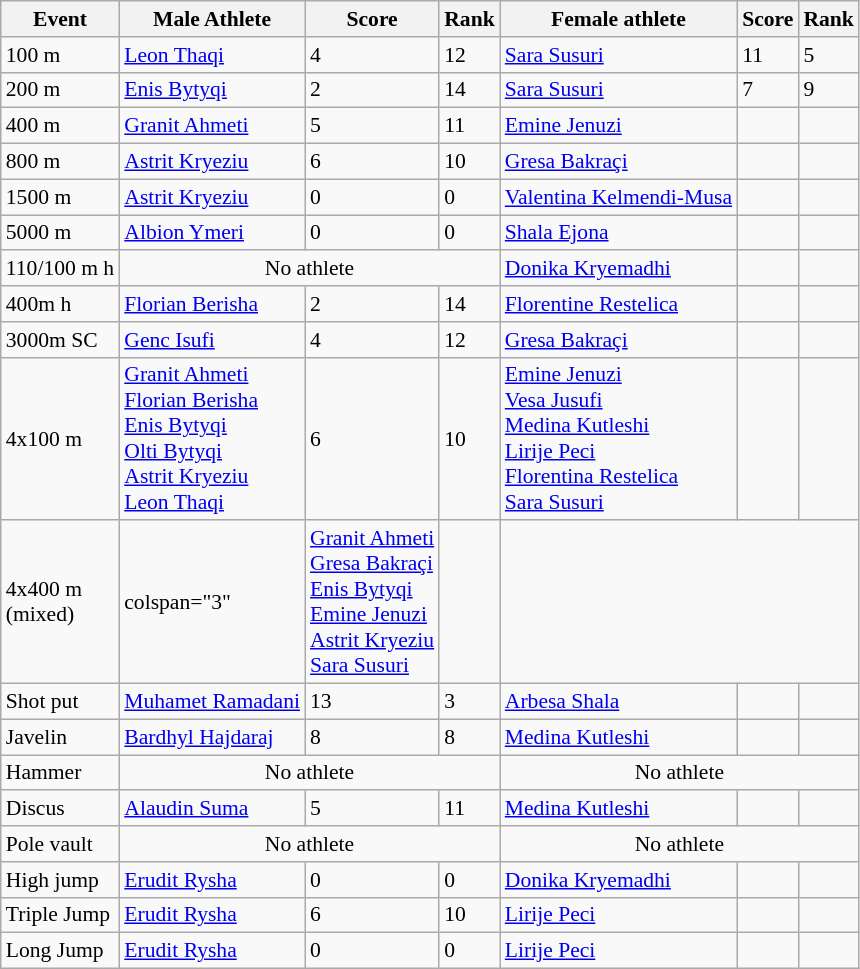<table class="wikitable" style="text-align:left; font-size:90%">
<tr>
<th>Event</th>
<th>Male Athlete</th>
<th>Score</th>
<th>Rank</th>
<th>Female athlete</th>
<th>Score</th>
<th>Rank</th>
</tr>
<tr>
<td align="left">100 m</td>
<td><a href='#'>Leon Thaqi</a></td>
<td>4</td>
<td>12</td>
<td><a href='#'>Sara Susuri</a></td>
<td>11</td>
<td>5</td>
</tr>
<tr>
<td>200 m</td>
<td><a href='#'>Enis Bytyqi</a></td>
<td>2</td>
<td>14</td>
<td><a href='#'>Sara Susuri</a></td>
<td>7</td>
<td>9</td>
</tr>
<tr>
<td>400 m</td>
<td><a href='#'>Granit Ahmeti</a></td>
<td>5</td>
<td>11</td>
<td><a href='#'>Emine Jenuzi</a></td>
<td></td>
<td></td>
</tr>
<tr>
<td>800 m</td>
<td><a href='#'>Astrit Kryeziu</a></td>
<td>6</td>
<td>10</td>
<td><a href='#'>Gresa Bakraçi</a></td>
<td></td>
<td></td>
</tr>
<tr>
<td>1500 m</td>
<td><a href='#'>Astrit Kryeziu</a></td>
<td>0</td>
<td>0</td>
<td><a href='#'>Valentina Kelmendi-Musa</a></td>
<td></td>
<td></td>
</tr>
<tr>
<td>5000 m</td>
<td><a href='#'>Albion Ymeri</a></td>
<td>0</td>
<td>0</td>
<td><a href='#'>Shala Ejona</a></td>
<td></td>
<td></td>
</tr>
<tr>
<td>110/100 m h</td>
<td colspan=3 align=center>No athlete</td>
<td><a href='#'>Donika Kryemadhi</a></td>
<td></td>
<td></td>
</tr>
<tr>
<td>400m h</td>
<td><a href='#'>Florian Berisha</a></td>
<td>2</td>
<td>14</td>
<td><a href='#'>Florentine Restelica</a></td>
<td></td>
<td></td>
</tr>
<tr>
<td>3000m SC</td>
<td><a href='#'>Genc Isufi</a></td>
<td>4</td>
<td>12</td>
<td><a href='#'>Gresa Bakraçi</a></td>
<td></td>
<td></td>
</tr>
<tr>
<td>4x100 m</td>
<td><a href='#'>Granit Ahmeti</a><br><a href='#'>Florian Berisha</a><br><a href='#'>Enis Bytyqi</a><br><a href='#'>Olti Bytyqi</a><br><a href='#'>Astrit Kryeziu</a><br><a href='#'>Leon Thaqi</a></td>
<td>6</td>
<td>10</td>
<td><a href='#'>Emine Jenuzi</a><br><a href='#'>Vesa Jusufi</a><br><a href='#'>Medina Kutleshi</a><br><a href='#'>Lirije Peci</a><br><a href='#'>Florentina Restelica</a><br><a href='#'>Sara Susuri</a></td>
<td></td>
<td></td>
</tr>
<tr>
<td>4x400 m<br>(mixed)</td>
<td>colspan="3" </td>
<td><a href='#'>Granit Ahmeti</a><br><a href='#'>Gresa Bakraçi</a><br><a href='#'>Enis Bytyqi</a><br><a href='#'>Emine Jenuzi</a><br><a href='#'>Astrit Kryeziu</a><br><a href='#'>Sara Susuri</a></td>
<td></td>
</tr>
<tr>
<td>Shot put</td>
<td><a href='#'>Muhamet Ramadani</a></td>
<td>13</td>
<td>3</td>
<td><a href='#'>Arbesa Shala</a></td>
<td></td>
<td></td>
</tr>
<tr>
<td>Javelin</td>
<td><a href='#'>Bardhyl Hajdaraj</a></td>
<td>8</td>
<td>8</td>
<td><a href='#'>Medina Kutleshi</a></td>
<td></td>
<td></td>
</tr>
<tr>
<td>Hammer</td>
<td colspan=3 align=center>No athlete</td>
<td colspan=3 align=center>No athlete</td>
</tr>
<tr>
<td>Discus</td>
<td><a href='#'>Alaudin Suma</a></td>
<td>5</td>
<td>11</td>
<td><a href='#'>Medina Kutleshi</a></td>
<td></td>
<td></td>
</tr>
<tr>
<td>Pole vault</td>
<td colspan=3 align=center>No athlete</td>
<td colspan=3 align=center>No athlete</td>
</tr>
<tr>
<td>High jump</td>
<td><a href='#'>Erudit Rysha</a></td>
<td>0</td>
<td>0</td>
<td><a href='#'>Donika Kryemadhi</a></td>
<td></td>
<td></td>
</tr>
<tr>
<td>Triple Jump</td>
<td><a href='#'>Erudit Rysha</a></td>
<td>6</td>
<td>10</td>
<td><a href='#'>Lirije Peci</a></td>
<td></td>
<td></td>
</tr>
<tr>
<td>Long Jump</td>
<td><a href='#'>Erudit Rysha</a></td>
<td>0</td>
<td>0</td>
<td><a href='#'>Lirije Peci</a></td>
<td></td>
<td></td>
</tr>
</table>
